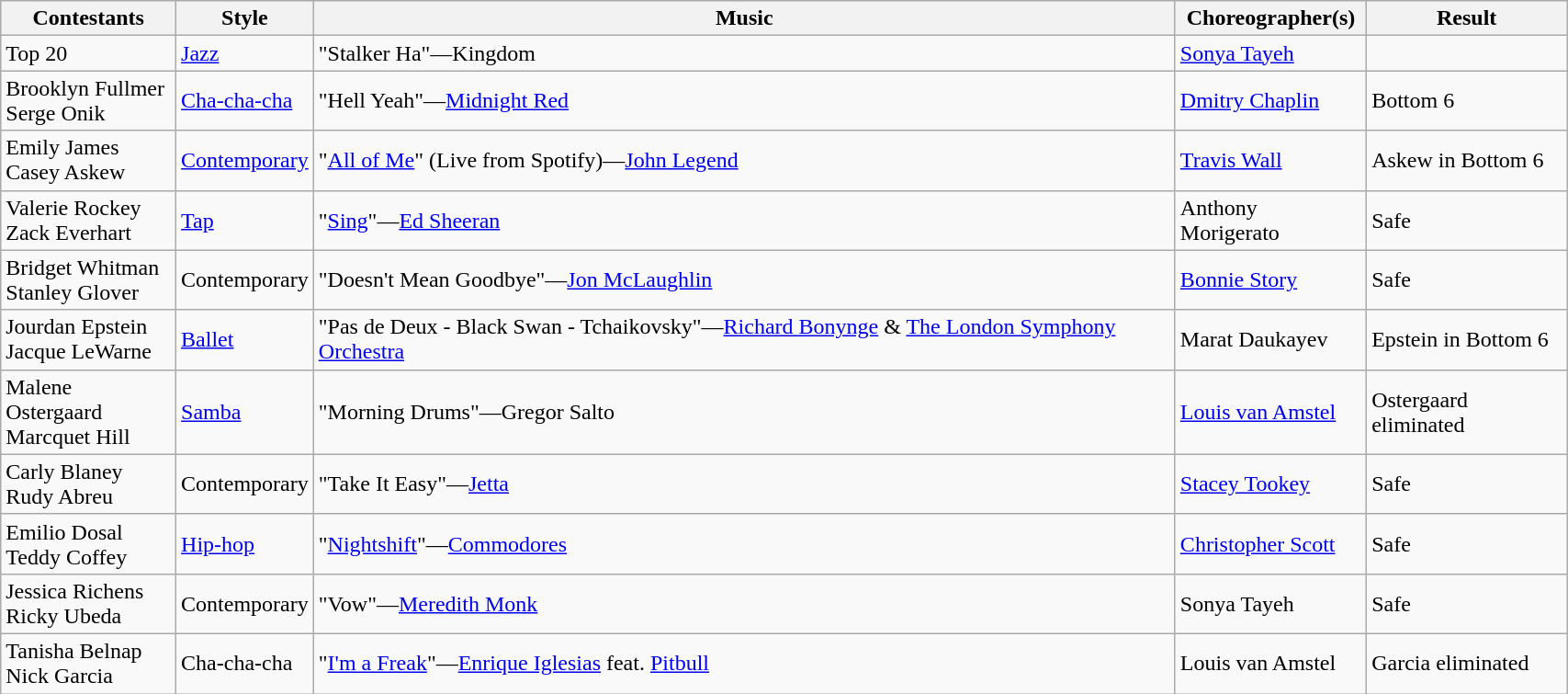<table class="wikitable" style="width:90%;">
<tr>
<th>Contestants</th>
<th>Style</th>
<th>Music</th>
<th>Choreographer(s)</th>
<th>Result</th>
</tr>
<tr>
<td>Top 20</td>
<td><a href='#'>Jazz</a></td>
<td>"Stalker Ha"—Kingdom</td>
<td><a href='#'>Sonya Tayeh</a></td>
<td></td>
</tr>
<tr>
<td>Brooklyn Fullmer<br>Serge Onik</td>
<td><a href='#'>Cha-cha-cha</a></td>
<td>"Hell Yeah"—<a href='#'>Midnight Red</a></td>
<td><a href='#'>Dmitry Chaplin</a></td>
<td>Bottom 6</td>
</tr>
<tr>
<td>Emily James<br>Casey Askew</td>
<td><a href='#'>Contemporary</a></td>
<td>"<a href='#'>All of Me</a>" (Live from Spotify)—<a href='#'>John Legend</a></td>
<td><a href='#'>Travis Wall</a></td>
<td>Askew in Bottom 6</td>
</tr>
<tr>
<td>Valerie Rockey<br>Zack Everhart</td>
<td><a href='#'>Tap</a></td>
<td>"<a href='#'>Sing</a>"—<a href='#'>Ed Sheeran</a></td>
<td>Anthony Morigerato</td>
<td>Safe</td>
</tr>
<tr>
<td>Bridget Whitman<br>Stanley Glover</td>
<td>Contemporary</td>
<td>"Doesn't Mean Goodbye"—<a href='#'>Jon McLaughlin</a></td>
<td><a href='#'>Bonnie Story</a></td>
<td>Safe</td>
</tr>
<tr>
<td>Jourdan Epstein<br>Jacque LeWarne</td>
<td><a href='#'>Ballet</a></td>
<td>"Pas de Deux - Black Swan - Tchaikovsky"—<a href='#'>Richard Bonynge</a> & <a href='#'>The London Symphony Orchestra</a></td>
<td>Marat Daukayev</td>
<td>Epstein in Bottom 6</td>
</tr>
<tr>
<td>Malene Ostergaard<br>Marcquet Hill</td>
<td><a href='#'>Samba</a></td>
<td>"Morning Drums"—Gregor Salto</td>
<td><a href='#'>Louis van Amstel</a></td>
<td>Ostergaard eliminated</td>
</tr>
<tr>
<td>Carly Blaney<br>Rudy Abreu</td>
<td>Contemporary</td>
<td>"Take It Easy"—<a href='#'>Jetta</a></td>
<td><a href='#'>Stacey Tookey</a></td>
<td>Safe</td>
</tr>
<tr>
<td>Emilio Dosal<br>Teddy Coffey</td>
<td><a href='#'>Hip-hop</a></td>
<td>"<a href='#'>Nightshift</a>"—<a href='#'>Commodores</a></td>
<td><a href='#'>Christopher Scott</a></td>
<td>Safe</td>
</tr>
<tr>
<td>Jessica Richens<br>Ricky Ubeda</td>
<td>Contemporary</td>
<td>"Vow"—<a href='#'>Meredith Monk</a></td>
<td>Sonya Tayeh</td>
<td>Safe</td>
</tr>
<tr>
<td>Tanisha Belnap<br>Nick Garcia</td>
<td>Cha-cha-cha</td>
<td>"<a href='#'>I'm a Freak</a>"—<a href='#'>Enrique Iglesias</a> feat. <a href='#'>Pitbull</a></td>
<td>Louis van Amstel</td>
<td>Garcia eliminated</td>
</tr>
</table>
